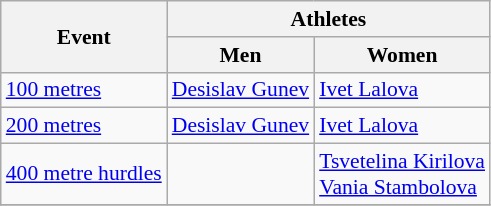<table class=wikitable style="font-size:90%">
<tr>
<th rowspan=2>Event</th>
<th colspan=2>Athletes</th>
</tr>
<tr>
<th>Men</th>
<th>Women</th>
</tr>
<tr>
<td><a href='#'>100 metres</a></td>
<td><a href='#'>Desislav Gunev</a></td>
<td><a href='#'>Ivet Lalova</a></td>
</tr>
<tr>
<td><a href='#'>200 metres</a></td>
<td><a href='#'>Desislav Gunev</a></td>
<td><a href='#'>Ivet Lalova</a></td>
</tr>
<tr>
<td><a href='#'>400 metre hurdles</a></td>
<td></td>
<td><a href='#'>Tsvetelina Kirilova</a> <br> <a href='#'>Vania Stambolova</a></td>
</tr>
<tr>
</tr>
</table>
